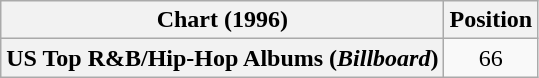<table class="wikitable plainrowheaders" style="text-align:center">
<tr>
<th scope="col">Chart (1996)</th>
<th scope="col">Position</th>
</tr>
<tr>
<th scope="row">US Top R&B/Hip-Hop Albums (<em>Billboard</em>)</th>
<td>66</td>
</tr>
</table>
